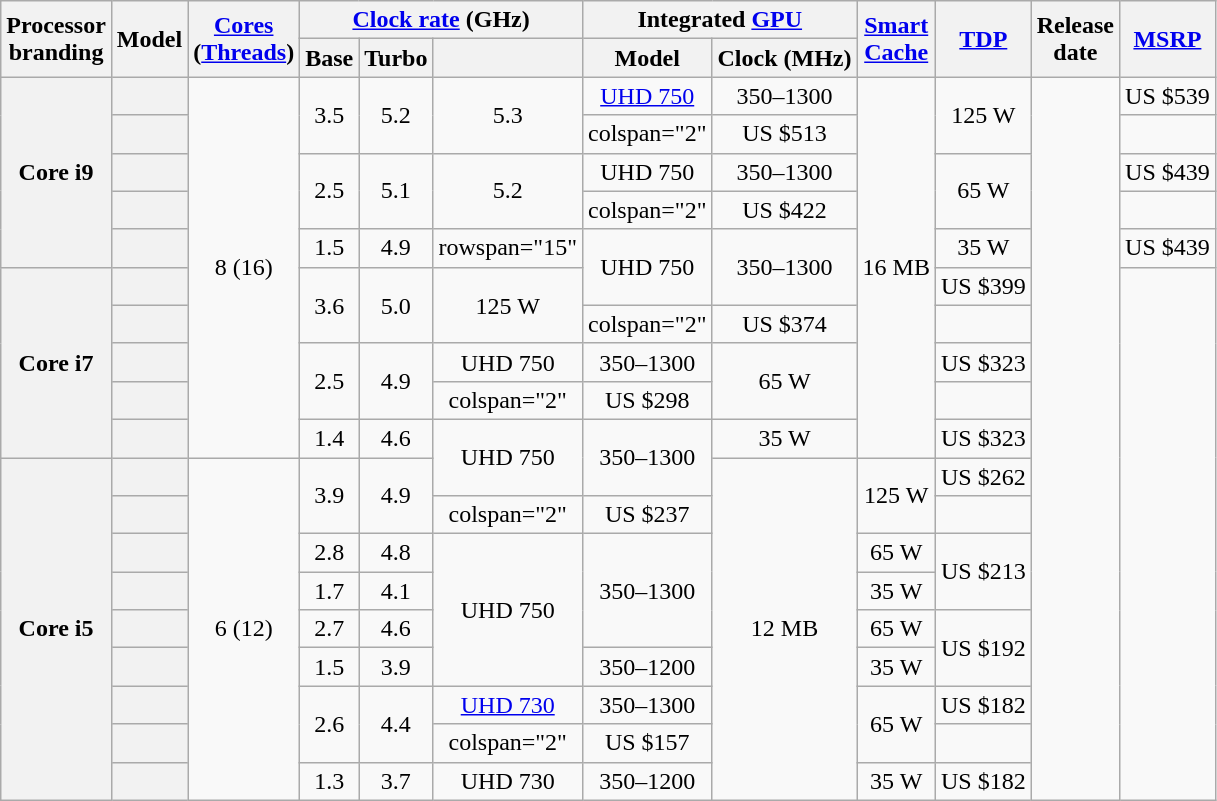<table class="wikitable sortable nowrap" style="text-align: center;">
<tr>
<th class="unsortable" rowspan="2">Processor<br>branding</th>
<th rowspan="2">Model</th>
<th class="unsortable" rowspan="2"><a href='#'>Cores</a><br>(<a href='#'>Threads</a>)</th>
<th colspan="3"><a href='#'>Clock rate</a> (GHz)</th>
<th colspan="2">Integrated <a href='#'>GPU</a></th>
<th class="unsortable" rowspan="2"><a href='#'>Smart<br>Cache</a></th>
<th rowspan="2"><a href='#'>TDP</a></th>
<th rowspan="2">Release<br>date</th>
<th class="unsortable" rowspan="2"><a href='#'>MSRP</a></th>
</tr>
<tr>
<th class="unsortable">Base</th>
<th class="unsortable">Turbo</th>
<th class="unsortable"></th>
<th class="unsortable">Model</th>
<th class="unsortable">Clock (MHz)</th>
</tr>
<tr>
<th rowspan="5">Core i9</th>
<th style="text-align:left;" data-sort-value="sku19"></th>
<td rowspan="10">8 (16)</td>
<td rowspan="2">3.5</td>
<td rowspan="2">5.2</td>
<td rowspan="2">5.3</td>
<td><a href='#'>UHD 750</a></td>
<td>350–1300</td>
<td rowspan="10">16 MB</td>
<td rowspan="2">125 W</td>
<td rowspan="19"></td>
<td>US $539</td>
</tr>
<tr>
<th style="text-align:left;" data-sort-value="sku18"></th>
<td>colspan="2" </td>
<td>US $513</td>
</tr>
<tr>
<th style="text-align:left;" data-sort-value="sku17"></th>
<td rowspan="2">2.5</td>
<td rowspan="2">5.1</td>
<td rowspan="2">5.2</td>
<td>UHD 750</td>
<td>350–1300</td>
<td rowspan="2">65 W</td>
<td>US $439</td>
</tr>
<tr>
<th style="text-align:left;" data-sort-value="sku16"></th>
<td>colspan="2" </td>
<td>US $422</td>
</tr>
<tr>
<th style="text-align:left;" data-sort-value="sku15"></th>
<td>1.5</td>
<td>4.9</td>
<td>rowspan="15" </td>
<td rowspan="2">UHD 750</td>
<td rowspan="2">350–1300</td>
<td>35 W</td>
<td>US $439</td>
</tr>
<tr>
<th rowspan="5">Core i7</th>
<th style="text-align:left;" data-sort-value="sku14"></th>
<td rowspan="2">3.6</td>
<td rowspan="2">5.0</td>
<td rowspan="2">125 W</td>
<td>US $399</td>
</tr>
<tr>
<th style="text-align:left;" data-sort-value="sku13"></th>
<td>colspan="2" </td>
<td>US $374</td>
</tr>
<tr>
<th style="text-align:left;" data-sort-value="sku12"></th>
<td rowspan="2">2.5</td>
<td rowspan="2">4.9</td>
<td>UHD 750</td>
<td>350–1300</td>
<td rowspan="2">65 W</td>
<td>US $323</td>
</tr>
<tr>
<th style="text-align:left;" data-sort-value="sku11"></th>
<td>colspan="2" </td>
<td>US $298</td>
</tr>
<tr>
<th style="text-align:left;" data-sort-value="sku10"></th>
<td>1.4</td>
<td>4.6</td>
<td rowspan="2">UHD 750</td>
<td rowspan="2">350–1300</td>
<td>35 W</td>
<td>US $323</td>
</tr>
<tr>
<th rowspan="9">Core i5</th>
<th style="text-align:left;" data-sort-value="sku9"></th>
<td rowspan="9">6 (12)</td>
<td rowspan="2">3.9</td>
<td rowspan="2">4.9</td>
<td rowspan="9">12 MB</td>
<td rowspan="2">125 W</td>
<td>US $262</td>
</tr>
<tr>
<th style="text-align:left;" data-sort-value="sku8"></th>
<td>colspan="2" </td>
<td>US $237</td>
</tr>
<tr>
<th style="text-align:left;" data-sort-value="sku7"></th>
<td>2.8</td>
<td>4.8</td>
<td rowspan="4">UHD 750</td>
<td rowspan="3">350–1300</td>
<td>65 W</td>
<td rowspan="2">US $213</td>
</tr>
<tr>
<th style="text-align:left;" data-sort-value="sku6"></th>
<td>1.7</td>
<td>4.1</td>
<td>35 W</td>
</tr>
<tr>
<th style="text-align:left;" data-sort-value="sku5"></th>
<td>2.7</td>
<td>4.6</td>
<td>65 W</td>
<td rowspan="2">US $192</td>
</tr>
<tr>
<th style="text-align:left;" data-sort-value="sku4"></th>
<td>1.5</td>
<td>3.9</td>
<td>350–1200</td>
<td>35 W</td>
</tr>
<tr>
<th style="text-align:left;" data-sort-value="sku3"></th>
<td rowspan="2">2.6</td>
<td rowspan="2">4.4</td>
<td><a href='#'>UHD 730</a></td>
<td>350–1300</td>
<td rowspan="2">65 W</td>
<td>US $182</td>
</tr>
<tr>
<th style="text-align:left;" data-sort-value="sku2"></th>
<td>colspan="2" </td>
<td>US $157</td>
</tr>
<tr>
<th style="text-align:left;" data-sort-value="sku1"></th>
<td>1.3</td>
<td>3.7</td>
<td>UHD 730</td>
<td>350–1200</td>
<td>35 W</td>
<td>US $182</td>
</tr>
</table>
